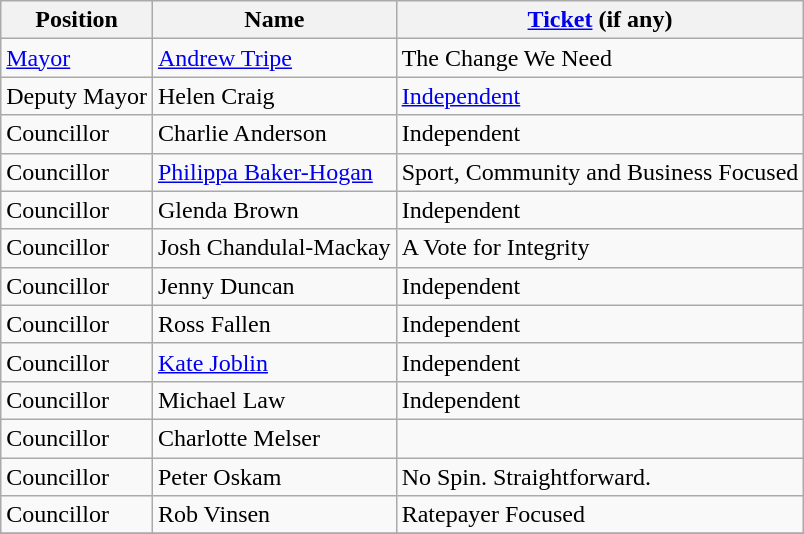<table class="wikitable">
<tr>
<th>Position</th>
<th>Name</th>
<th><a href='#'>Ticket</a> (if any)</th>
</tr>
<tr>
<td><a href='#'>Mayor</a></td>
<td><a href='#'>Andrew Tripe</a></td>
<td>The Change We Need</td>
</tr>
<tr>
<td>Deputy Mayor</td>
<td>Helen Craig</td>
<td><a href='#'>Independent</a></td>
</tr>
<tr>
<td>Councillor</td>
<td>Charlie Anderson</td>
<td>Independent</td>
</tr>
<tr>
<td>Councillor</td>
<td><a href='#'>Philippa Baker-Hogan</a></td>
<td>Sport, Community and Business Focused</td>
</tr>
<tr>
<td>Councillor</td>
<td>Glenda Brown</td>
<td>Independent</td>
</tr>
<tr>
<td>Councillor</td>
<td>Josh Chandulal-Mackay</td>
<td>A Vote for Integrity</td>
</tr>
<tr>
<td>Councillor</td>
<td>Jenny Duncan</td>
<td>Independent</td>
</tr>
<tr>
<td>Councillor</td>
<td>Ross Fallen</td>
<td>Independent</td>
</tr>
<tr>
<td>Councillor</td>
<td><a href='#'>Kate Joblin</a></td>
<td>Independent</td>
</tr>
<tr>
<td>Councillor</td>
<td>Michael Law</td>
<td>Independent</td>
</tr>
<tr>
<td>Councillor</td>
<td>Charlotte Melser</td>
<td></td>
</tr>
<tr>
<td>Councillor</td>
<td>Peter Oskam</td>
<td>No Spin. Straightforward.</td>
</tr>
<tr>
<td>Councillor</td>
<td>Rob Vinsen</td>
<td>Ratepayer Focused</td>
</tr>
<tr>
</tr>
</table>
